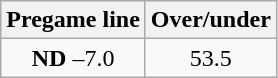<table class="wikitable">
<tr align="center">
<th style=>Pregame line</th>
<th style=>Over/under</th>
</tr>
<tr align="center">
<td><strong>ND</strong> –7.0</td>
<td>53.5</td>
</tr>
</table>
